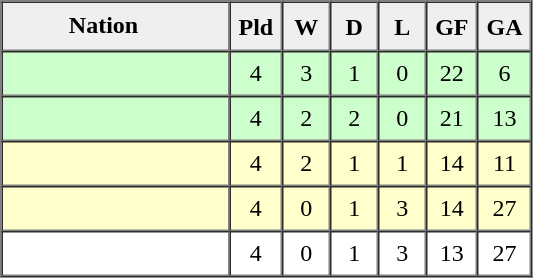<table border=1 cellpadding=5 cellspacing=0>
<tr>
<th bgcolor="#efefef" width="140">Nation　</th>
<th bgcolor="#efefef" width="20">Pld</th>
<th bgcolor="#efefef" width="20">W</th>
<th bgcolor="#efefef" width="20">D</th>
<th bgcolor="#efefef" width="20">L</th>
<th bgcolor="#efefef" width="20">GF</th>
<th bgcolor="#efefef" width="20">GA</th>
</tr>
<tr align=center bgcolor="#ccffcc">
<td align=left></td>
<td>4</td>
<td>3</td>
<td>1</td>
<td>0</td>
<td>22</td>
<td>6</td>
</tr>
<tr align=center bgcolor="#ccffcc">
<td align=left></td>
<td>4</td>
<td>2</td>
<td>2</td>
<td>0</td>
<td>21</td>
<td>13</td>
</tr>
<tr align=center bgcolor="#ffffcc">
<td align=left></td>
<td>4</td>
<td>2</td>
<td>1</td>
<td>1</td>
<td>14</td>
<td>11</td>
</tr>
<tr align=center bgcolor="#ffffcc">
<td align=left></td>
<td>4</td>
<td>0</td>
<td>1</td>
<td>3</td>
<td>14</td>
<td>27</td>
</tr>
<tr align=center>
<td align=left></td>
<td>4</td>
<td>0</td>
<td>1</td>
<td>3</td>
<td>13</td>
<td>27</td>
</tr>
</table>
